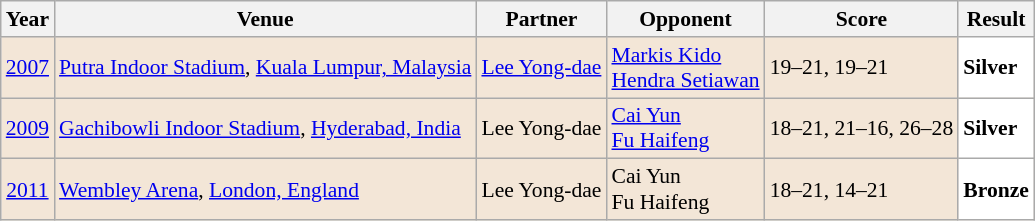<table class="sortable wikitable" style="font-size: 90%;">
<tr>
<th>Year</th>
<th>Venue</th>
<th>Partner</th>
<th>Opponent</th>
<th>Score</th>
<th>Result</th>
</tr>
<tr style="background:#F3E6D7">
<td align="center"><a href='#'>2007</a></td>
<td align="left"><a href='#'>Putra Indoor Stadium</a>, <a href='#'>Kuala Lumpur, Malaysia</a></td>
<td align="left"> <a href='#'>Lee Yong-dae</a></td>
<td align="left"> <a href='#'>Markis Kido</a> <br>  <a href='#'>Hendra Setiawan</a></td>
<td align="left">19–21, 19–21</td>
<td style="text-align:left; background:white"> <strong>Silver</strong></td>
</tr>
<tr style="background:#F3E6D7">
<td align="center"><a href='#'>2009</a></td>
<td align="left"><a href='#'>Gachibowli Indoor Stadium</a>, <a href='#'>Hyderabad, India</a></td>
<td align="left"> Lee Yong-dae</td>
<td align="left"> <a href='#'>Cai Yun</a> <br>  <a href='#'>Fu Haifeng</a></td>
<td align="left">18–21, 21–16, 26–28</td>
<td style="text-align:left; background:white"> <strong>Silver</strong></td>
</tr>
<tr style="background:#F3E6D7">
<td align="center"><a href='#'>2011</a></td>
<td align="left"><a href='#'>Wembley Arena</a>, <a href='#'>London, England</a></td>
<td align="left"> Lee Yong-dae</td>
<td align="left"> Cai Yun <br>  Fu Haifeng</td>
<td align="left">18–21, 14–21</td>
<td style="text-align:left; background:white"> <strong>Bronze</strong></td>
</tr>
</table>
